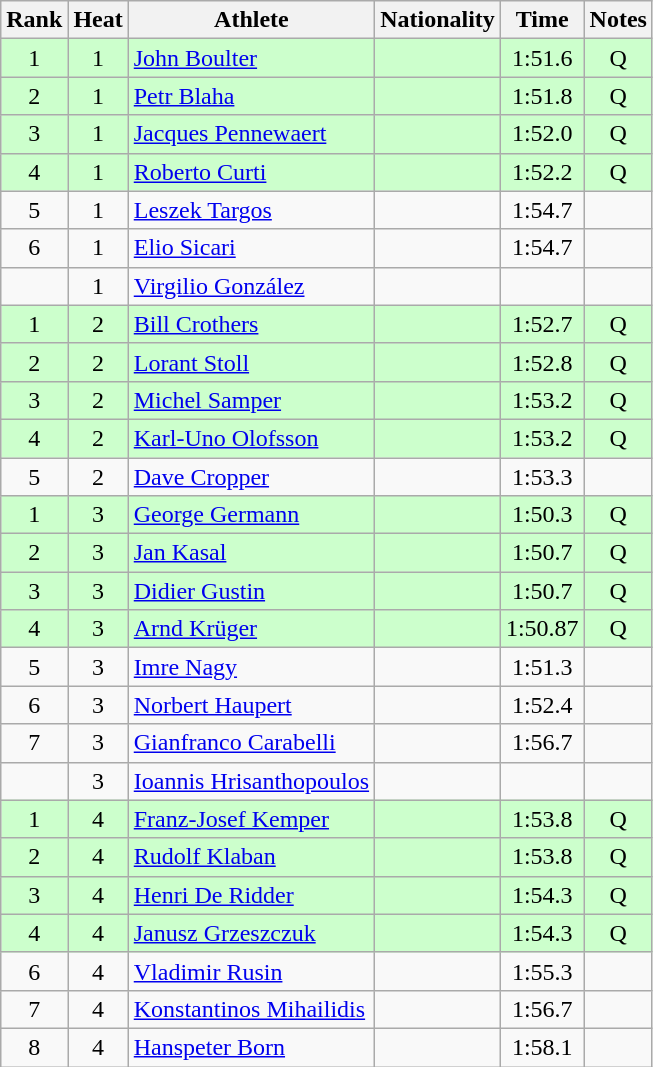<table class="wikitable sortable" style="text-align:center">
<tr>
<th>Rank</th>
<th>Heat</th>
<th>Athlete</th>
<th>Nationality</th>
<th>Time</th>
<th>Notes</th>
</tr>
<tr bgcolor=ccffcc>
<td>1</td>
<td>1</td>
<td align=left><a href='#'>John Boulter</a></td>
<td align=left></td>
<td>1:51.6</td>
<td>Q</td>
</tr>
<tr bgcolor=ccffcc>
<td>2</td>
<td>1</td>
<td align=left><a href='#'>Petr Blaha</a></td>
<td align=left></td>
<td>1:51.8</td>
<td>Q</td>
</tr>
<tr bgcolor=ccffcc>
<td>3</td>
<td>1</td>
<td align=left><a href='#'>Jacques Pennewaert</a></td>
<td align=left></td>
<td>1:52.0</td>
<td>Q</td>
</tr>
<tr bgcolor=ccffcc>
<td>4</td>
<td>1</td>
<td align=left><a href='#'>Roberto Curti</a></td>
<td align=left></td>
<td>1:52.2</td>
<td>Q</td>
</tr>
<tr>
<td>5</td>
<td>1</td>
<td align=left><a href='#'>Leszek Targos</a></td>
<td align=left></td>
<td>1:54.7</td>
<td></td>
</tr>
<tr>
<td>6</td>
<td>1</td>
<td align=left><a href='#'>Elio Sicari</a></td>
<td align=left></td>
<td>1:54.7</td>
<td></td>
</tr>
<tr>
<td></td>
<td>1</td>
<td align=left><a href='#'>Virgilio González</a></td>
<td align=left></td>
<td></td>
<td></td>
</tr>
<tr bgcolor=ccffcc>
<td>1</td>
<td>2</td>
<td align=left><a href='#'>Bill Crothers</a></td>
<td align=left></td>
<td>1:52.7</td>
<td>Q</td>
</tr>
<tr bgcolor=ccffcc>
<td>2</td>
<td>2</td>
<td align=left><a href='#'>Lorant Stoll</a></td>
<td align=left></td>
<td>1:52.8</td>
<td>Q</td>
</tr>
<tr bgcolor=ccffcc>
<td>3</td>
<td>2</td>
<td align=left><a href='#'>Michel Samper</a></td>
<td align=left></td>
<td>1:53.2</td>
<td>Q</td>
</tr>
<tr bgcolor=ccffcc>
<td>4</td>
<td>2</td>
<td align=left><a href='#'>Karl-Uno Olofsson</a></td>
<td align=left></td>
<td>1:53.2</td>
<td>Q</td>
</tr>
<tr>
<td>5</td>
<td>2</td>
<td align=left><a href='#'>Dave Cropper</a></td>
<td align=left></td>
<td>1:53.3</td>
<td></td>
</tr>
<tr bgcolor=ccffcc>
<td>1</td>
<td>3</td>
<td align=left><a href='#'>George Germann</a></td>
<td align=left></td>
<td>1:50.3</td>
<td>Q</td>
</tr>
<tr bgcolor=ccffcc>
<td>2</td>
<td>3</td>
<td align=left><a href='#'>Jan Kasal</a></td>
<td align=left></td>
<td>1:50.7</td>
<td>Q</td>
</tr>
<tr bgcolor=ccffcc>
<td>3</td>
<td>3</td>
<td align=left><a href='#'>Didier Gustin</a></td>
<td align=left></td>
<td>1:50.7</td>
<td>Q</td>
</tr>
<tr bgcolor=ccffcc>
<td>4</td>
<td>3</td>
<td align=left><a href='#'>Arnd Krüger</a></td>
<td align=left></td>
<td>1:50.87</td>
<td>Q</td>
</tr>
<tr>
<td>5</td>
<td>3</td>
<td align=left><a href='#'>Imre Nagy</a></td>
<td align=left></td>
<td>1:51.3</td>
<td></td>
</tr>
<tr>
<td>6</td>
<td>3</td>
<td align=left><a href='#'>Norbert Haupert</a></td>
<td align=left></td>
<td>1:52.4</td>
<td></td>
</tr>
<tr>
<td>7</td>
<td>3</td>
<td align=left><a href='#'>Gianfranco Carabelli</a></td>
<td align=left></td>
<td>1:56.7</td>
<td></td>
</tr>
<tr>
<td></td>
<td>3</td>
<td align=left><a href='#'>Ioannis Hrisanthopoulos</a></td>
<td align=left></td>
<td></td>
<td></td>
</tr>
<tr bgcolor=ccffcc>
<td>1</td>
<td>4</td>
<td align=left><a href='#'>Franz-Josef Kemper</a></td>
<td align=left></td>
<td>1:53.8</td>
<td>Q</td>
</tr>
<tr bgcolor=ccffcc>
<td>2</td>
<td>4</td>
<td align=left><a href='#'>Rudolf Klaban</a></td>
<td align=left></td>
<td>1:53.8</td>
<td>Q</td>
</tr>
<tr bgcolor=ccffcc>
<td>3</td>
<td>4</td>
<td align=left><a href='#'>Henri De Ridder</a></td>
<td align=left></td>
<td>1:54.3</td>
<td>Q</td>
</tr>
<tr bgcolor=ccffcc>
<td>4</td>
<td>4</td>
<td align=left><a href='#'>Janusz Grzeszczuk</a></td>
<td align=left></td>
<td>1:54.3</td>
<td>Q</td>
</tr>
<tr>
<td>6</td>
<td>4</td>
<td align=left><a href='#'>Vladimir Rusin</a></td>
<td align=left></td>
<td>1:55.3</td>
<td></td>
</tr>
<tr>
<td>7</td>
<td>4</td>
<td align=left><a href='#'>Konstantinos Mihailidis</a></td>
<td align=left></td>
<td>1:56.7</td>
<td></td>
</tr>
<tr>
<td>8</td>
<td>4</td>
<td align=left><a href='#'>Hanspeter Born</a></td>
<td align=left></td>
<td>1:58.1</td>
<td></td>
</tr>
</table>
